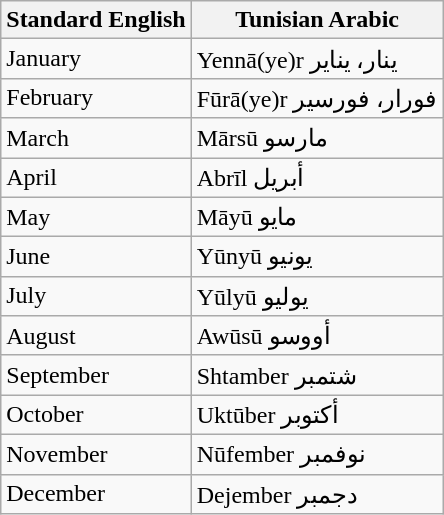<table class="wikitable">
<tr>
<th>Standard English</th>
<th>Tunisian Arabic</th>
</tr>
<tr>
<td>January</td>
<td>Yennā(ye)r ينار، يناير</td>
</tr>
<tr>
<td>February</td>
<td>Fūrā(ye)r فورار، فورسير</td>
</tr>
<tr>
<td>March</td>
<td>Mārsū مارسو</td>
</tr>
<tr>
<td>April</td>
<td>Abrīl أبريل</td>
</tr>
<tr>
<td>May</td>
<td>Māyū مايو</td>
</tr>
<tr>
<td>June</td>
<td>Yūnyū يونيو</td>
</tr>
<tr>
<td>July</td>
<td>Yūlyū يوليو</td>
</tr>
<tr>
<td>August</td>
<td>Awūsū أووسو</td>
</tr>
<tr>
<td>September</td>
<td>Shtamber شتمبر</td>
</tr>
<tr>
<td>October</td>
<td>Uktūber أكتوبر</td>
</tr>
<tr>
<td>November</td>
<td>Nūfember نوفمبر</td>
</tr>
<tr>
<td>December</td>
<td>Dejember دجمبر</td>
</tr>
</table>
